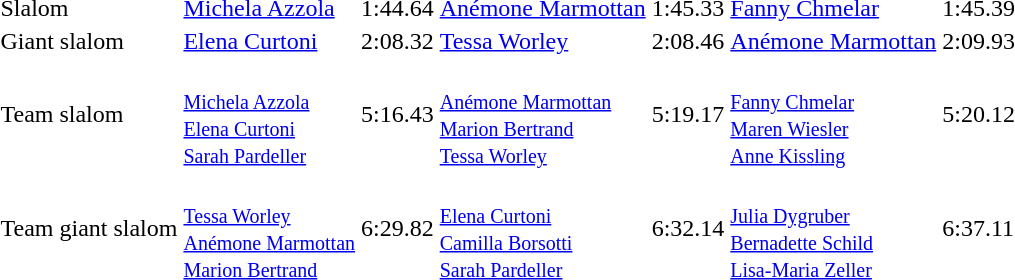<table>
<tr>
<td>Slalom</td>
<td><a href='#'>Michela Azzola</a><br></td>
<td>1:44.64</td>
<td><a href='#'>Anémone Marmottan</a><br></td>
<td>1:45.33</td>
<td><a href='#'>Fanny Chmelar</a><br></td>
<td>1:45.39</td>
</tr>
<tr>
<td>Giant slalom</td>
<td><a href='#'>Elena Curtoni</a><br></td>
<td>2:08.32</td>
<td><a href='#'>Tessa Worley</a><br></td>
<td>2:08.46</td>
<td><a href='#'>Anémone Marmottan</a><br></td>
<td>2:09.93</td>
</tr>
<tr>
<td>Team slalom</td>
<td><br><small><a href='#'>Michela Azzola</a><br><a href='#'>Elena Curtoni</a><br><a href='#'>Sarah Pardeller</a></small></td>
<td>5:16.43</td>
<td><br><small><a href='#'>Anémone Marmottan</a><br><a href='#'>Marion Bertrand</a><br><a href='#'>Tessa Worley</a></small></td>
<td>5:19.17</td>
<td><br><small><a href='#'>Fanny Chmelar</a><br><a href='#'>Maren Wiesler</a><br><a href='#'>Anne Kissling</a></small></td>
<td>5:20.12</td>
</tr>
<tr>
<td>Team giant slalom</td>
<td><br><small><a href='#'>Tessa Worley</a><br><a href='#'>Anémone Marmottan</a><br><a href='#'>Marion Bertrand</a></small></td>
<td>6:29.82</td>
<td><br><small><a href='#'>Elena Curtoni</a><br><a href='#'>Camilla Borsotti</a><br><a href='#'>Sarah Pardeller</a></small></td>
<td>6:32.14</td>
<td><br><small><a href='#'>Julia Dygruber</a><br><a href='#'>Bernadette Schild</a><br><a href='#'>Lisa-Maria Zeller</a></small></td>
<td>6:37.11</td>
</tr>
</table>
